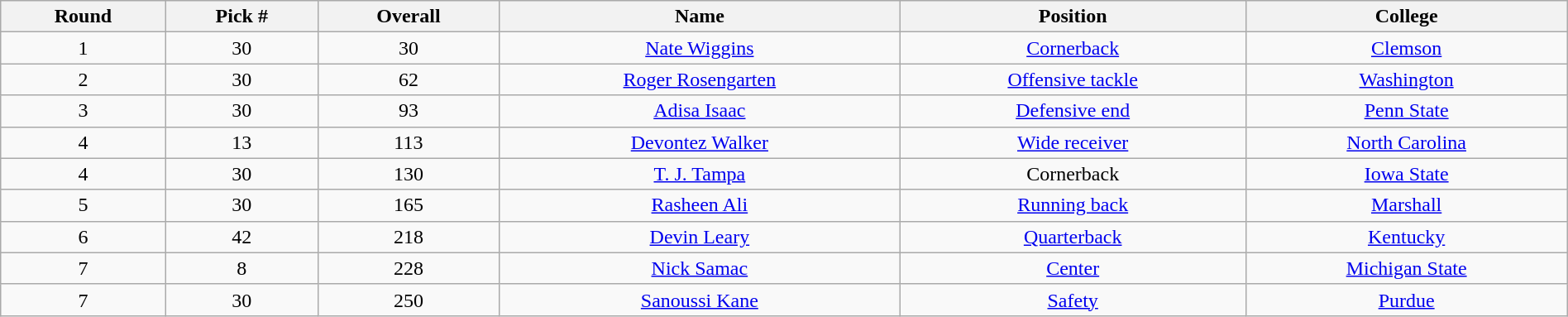<table class="wikitable sortable sortable" style="width: 100%; text-align:center">
<tr>
<th>Round</th>
<th>Pick #</th>
<th>Overall</th>
<th>Name</th>
<th>Position</th>
<th>College</th>
</tr>
<tr>
<td>1</td>
<td>30</td>
<td>30</td>
<td><a href='#'>Nate Wiggins</a></td>
<td><a href='#'>Cornerback</a></td>
<td><a href='#'>Clemson</a></td>
</tr>
<tr>
<td>2</td>
<td>30</td>
<td>62</td>
<td><a href='#'>Roger Rosengarten</a></td>
<td><a href='#'>Offensive tackle</a></td>
<td><a href='#'>Washington</a></td>
</tr>
<tr>
<td>3</td>
<td>30</td>
<td>93</td>
<td><a href='#'>Adisa Isaac</a></td>
<td><a href='#'>Defensive end</a></td>
<td><a href='#'>Penn State</a></td>
</tr>
<tr>
<td>4</td>
<td>13</td>
<td>113</td>
<td><a href='#'>Devontez Walker</a></td>
<td><a href='#'>Wide receiver</a></td>
<td><a href='#'>North Carolina</a></td>
</tr>
<tr>
<td>4</td>
<td>30</td>
<td>130</td>
<td><a href='#'>T. J. Tampa</a></td>
<td>Cornerback</td>
<td><a href='#'>Iowa State</a></td>
</tr>
<tr>
<td>5</td>
<td>30</td>
<td>165</td>
<td><a href='#'>Rasheen Ali</a></td>
<td><a href='#'>Running back</a></td>
<td><a href='#'>Marshall</a></td>
</tr>
<tr>
<td>6</td>
<td>42</td>
<td>218</td>
<td><a href='#'>Devin Leary</a></td>
<td><a href='#'>Quarterback</a></td>
<td><a href='#'>Kentucky</a></td>
</tr>
<tr>
<td>7</td>
<td>8</td>
<td>228</td>
<td><a href='#'>Nick Samac</a></td>
<td><a href='#'>Center</a></td>
<td><a href='#'>Michigan State</a></td>
</tr>
<tr>
<td>7</td>
<td>30</td>
<td>250</td>
<td><a href='#'>Sanoussi Kane</a></td>
<td><a href='#'>Safety</a></td>
<td><a href='#'>Purdue</a></td>
</tr>
</table>
